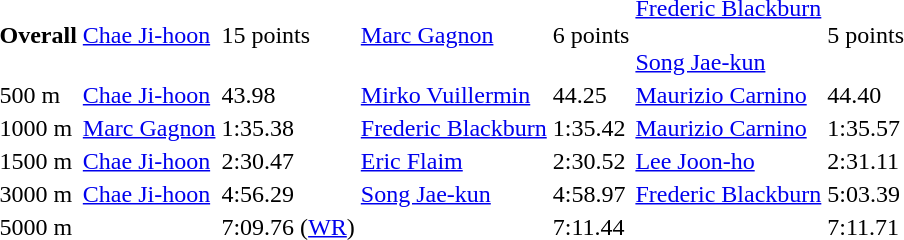<table>
<tr>
<td><strong>Overall</strong></td>
<td><a href='#'>Chae Ji-hoon</a> <br> </td>
<td>15 points</td>
<td><a href='#'>Marc Gagnon</a> <br> </td>
<td>6 points</td>
<td><a href='#'>Frederic Blackburn</a> <br>  <br> <a href='#'>Song Jae-kun</a> <br> </td>
<td>5 points</td>
</tr>
<tr>
<td>500 m</td>
<td><a href='#'>Chae Ji-hoon</a> <br> </td>
<td>43.98</td>
<td><a href='#'>Mirko Vuillermin</a> <br> </td>
<td>44.25</td>
<td><a href='#'>Maurizio Carnino</a> <br> </td>
<td>44.40</td>
</tr>
<tr>
<td>1000 m</td>
<td><a href='#'>Marc Gagnon</a> <br> </td>
<td>1:35.38</td>
<td><a href='#'>Frederic Blackburn</a> <br> </td>
<td>1:35.42</td>
<td><a href='#'>Maurizio Carnino</a> <br> </td>
<td>1:35.57</td>
</tr>
<tr>
<td>1500 m</td>
<td><a href='#'>Chae Ji-hoon</a> <br> </td>
<td>2:30.47</td>
<td><a href='#'>Eric Flaim</a> <br> </td>
<td>2:30.52</td>
<td><a href='#'>Lee Joon-ho</a> <br> </td>
<td>2:31.11</td>
</tr>
<tr>
<td>3000 m</td>
<td><a href='#'>Chae Ji-hoon</a> <br> </td>
<td>4:56.29</td>
<td><a href='#'>Song Jae-kun</a> <br> </td>
<td>4:58.97</td>
<td><a href='#'>Frederic Blackburn</a> <br> </td>
<td>5:03.39</td>
</tr>
<tr>
<td>5000 m</td>
<td></td>
<td>7:09.76 (<a href='#'>WR</a>)</td>
<td></td>
<td>7:11.44</td>
<td></td>
<td>7:11.71</td>
</tr>
</table>
